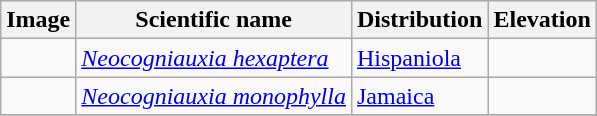<table class="wikitable">
<tr>
<th>Image</th>
<th>Scientific name</th>
<th>Distribution</th>
<th>Elevation</th>
</tr>
<tr>
<td></td>
<td><em><a href='#'>Neocogniauxia hexaptera</a></em> </td>
<td><a href='#'>Hispaniola</a></td>
<td></td>
</tr>
<tr>
<td></td>
<td><em><a href='#'>Neocogniauxia monophylla</a></em> </td>
<td><a href='#'>Jamaica</a></td>
<td></td>
</tr>
<tr>
</tr>
</table>
